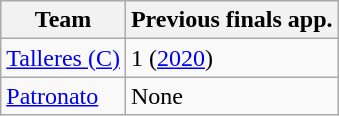<table class="wikitable">
<tr>
<th>Team</th>
<th>Previous finals app.</th>
</tr>
<tr>
<td><a href='#'>Talleres (C)</a></td>
<td>1 (<a href='#'>2020</a>)</td>
</tr>
<tr>
<td><a href='#'>Patronato</a></td>
<td>None</td>
</tr>
</table>
